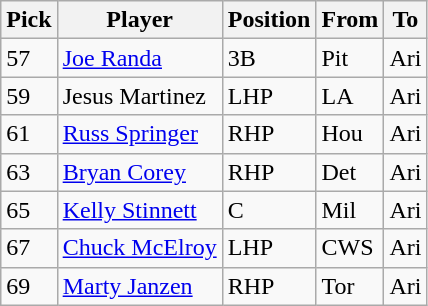<table class="wikitable">
<tr>
<th>Pick</th>
<th>Player</th>
<th>Position</th>
<th>From</th>
<th>To</th>
</tr>
<tr>
<td>57</td>
<td><a href='#'>Joe Randa</a></td>
<td>3B</td>
<td>Pit</td>
<td>Ari</td>
</tr>
<tr>
<td>59</td>
<td>Jesus Martinez</td>
<td>LHP</td>
<td>LA</td>
<td>Ari</td>
</tr>
<tr>
<td>61</td>
<td><a href='#'>Russ Springer</a></td>
<td>RHP</td>
<td>Hou</td>
<td>Ari</td>
</tr>
<tr>
<td>63</td>
<td><a href='#'>Bryan Corey</a></td>
<td>RHP</td>
<td>Det</td>
<td>Ari</td>
</tr>
<tr>
<td>65</td>
<td><a href='#'>Kelly Stinnett</a></td>
<td>C</td>
<td>Mil</td>
<td>Ari</td>
</tr>
<tr>
<td>67</td>
<td><a href='#'>Chuck McElroy</a></td>
<td>LHP</td>
<td>CWS</td>
<td>Ari</td>
</tr>
<tr>
<td>69</td>
<td><a href='#'>Marty Janzen</a></td>
<td>RHP</td>
<td>Tor</td>
<td>Ari</td>
</tr>
</table>
